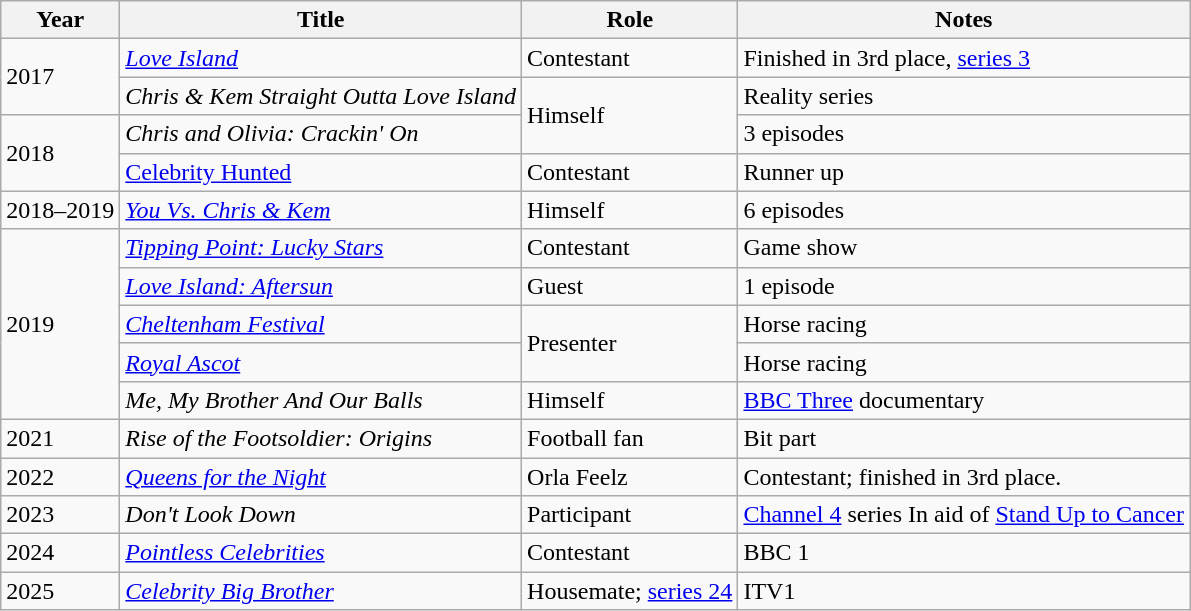<table class="wikitable">
<tr>
<th>Year</th>
<th>Title</th>
<th>Role</th>
<th>Notes</th>
</tr>
<tr>
<td rowspan="2">2017</td>
<td><em><a href='#'>Love Island</a></em></td>
<td>Contestant</td>
<td>Finished in 3rd place,  <a href='#'>series 3</a></td>
</tr>
<tr>
<td><em>Chris & Kem Straight Outta Love Island</em></td>
<td rowspan="2">Himself</td>
<td>Reality series</td>
</tr>
<tr>
<td rowspan="2">2018</td>
<td><em>Chris and Olivia: Crackin' On</em></td>
<td>3 episodes</td>
</tr>
<tr>
<td><a href='#'>Celebrity Hunted</a></td>
<td>Contestant</td>
<td>Runner up</td>
</tr>
<tr>
<td>2018–2019</td>
<td><em><a href='#'>You Vs. Chris & Kem</a></em></td>
<td>Himself</td>
<td>6 episodes</td>
</tr>
<tr>
<td rowspan="5">2019</td>
<td><em><a href='#'>Tipping Point: Lucky Stars</a></em></td>
<td>Contestant</td>
<td>Game show</td>
</tr>
<tr>
<td><em><a href='#'>Love Island: Aftersun</a></em></td>
<td>Guest</td>
<td>1 episode</td>
</tr>
<tr>
<td><em><a href='#'>Cheltenham Festival</a></em></td>
<td rowspan="2">Presenter</td>
<td>Horse racing</td>
</tr>
<tr>
<td><em><a href='#'>Royal Ascot</a></em></td>
<td>Horse racing</td>
</tr>
<tr>
<td><em>Me, My Brother And Our Balls</em></td>
<td>Himself</td>
<td><a href='#'>BBC Three</a> documentary</td>
</tr>
<tr>
<td>2021</td>
<td><em>Rise of the Footsoldier: Origins</em></td>
<td>Football fan</td>
<td>Bit part</td>
</tr>
<tr>
<td>2022</td>
<td><em><a href='#'>Queens for the Night</a></em></td>
<td>Orla Feelz</td>
<td>Contestant; finished in 3rd place.</td>
</tr>
<tr>
<td>2023</td>
<td><em>Don't Look Down</em></td>
<td>Participant</td>
<td><a href='#'>Channel 4</a> series In aid of  <a href='#'>Stand Up to Cancer</a></td>
</tr>
<tr>
<td>2024</td>
<td><em><a href='#'>Pointless Celebrities</a></em></td>
<td>Contestant</td>
<td>BBC 1</td>
</tr>
<tr>
<td>2025</td>
<td><em><a href='#'>Celebrity Big Brother</a></em></td>
<td>Housemate; <a href='#'>series 24</a></td>
<td>ITV1</td>
</tr>
</table>
